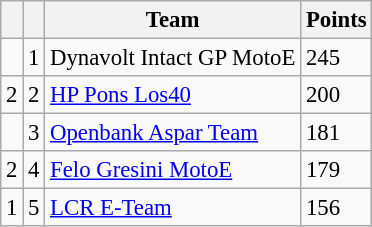<table class="wikitable" style="font-size: 95%;">
<tr>
<th></th>
<th></th>
<th>Team</th>
<th>Points</th>
</tr>
<tr>
<td></td>
<td align=center>1</td>
<td> Dynavolt Intact GP MotoE</td>
<td align=left>245</td>
</tr>
<tr>
<td> 2</td>
<td align=center>2</td>
<td> <a href='#'>HP Pons Los40</a></td>
<td align=left>200</td>
</tr>
<tr>
<td></td>
<td align=center>3</td>
<td> <a href='#'>Openbank Aspar Team</a></td>
<td align=left>181</td>
</tr>
<tr>
<td> 2</td>
<td align=center>4</td>
<td> <a href='#'>Felo Gresini MotoE</a></td>
<td align=left>179</td>
</tr>
<tr>
<td> 1</td>
<td align=center>5</td>
<td> <a href='#'>LCR E-Team</a></td>
<td align=left>156</td>
</tr>
</table>
